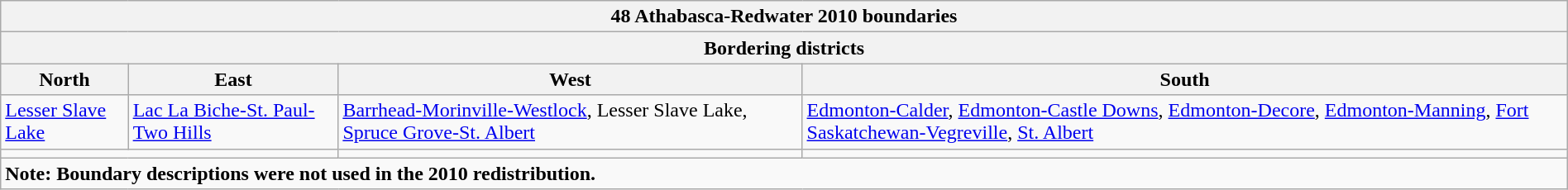<table class="wikitable collapsible collapsed" style="width:100%;">
<tr>
<th colspan=4>48 Athabasca-Redwater 2010 boundaries</th>
</tr>
<tr>
<th colspan=4>Bordering districts</th>
</tr>
<tr>
<th>North</th>
<th>East</th>
<th>West</th>
<th>South</th>
</tr>
<tr>
<td><a href='#'>Lesser Slave Lake</a></td>
<td><a href='#'>Lac La Biche-St. Paul-Two Hills</a></td>
<td><a href='#'>Barrhead-Morinville-Westlock</a>, Lesser Slave Lake, <a href='#'>Spruce Grove-St. Albert</a></td>
<td><a href='#'>Edmonton-Calder</a>, <a href='#'>Edmonton-Castle Downs</a>, <a href='#'>Edmonton-Decore</a>, <a href='#'>Edmonton-Manning</a>, <a href='#'>Fort Saskatchewan-Vegreville</a>, <a href='#'>St. Albert</a></td>
</tr>
<tr>
<td colspan=2 align=center></td>
<td align=center></td>
<td align=center></td>
</tr>
<tr>
<td colspan=4><strong>Note: Boundary descriptions were not used in the 2010 redistribution.</strong></td>
</tr>
</table>
